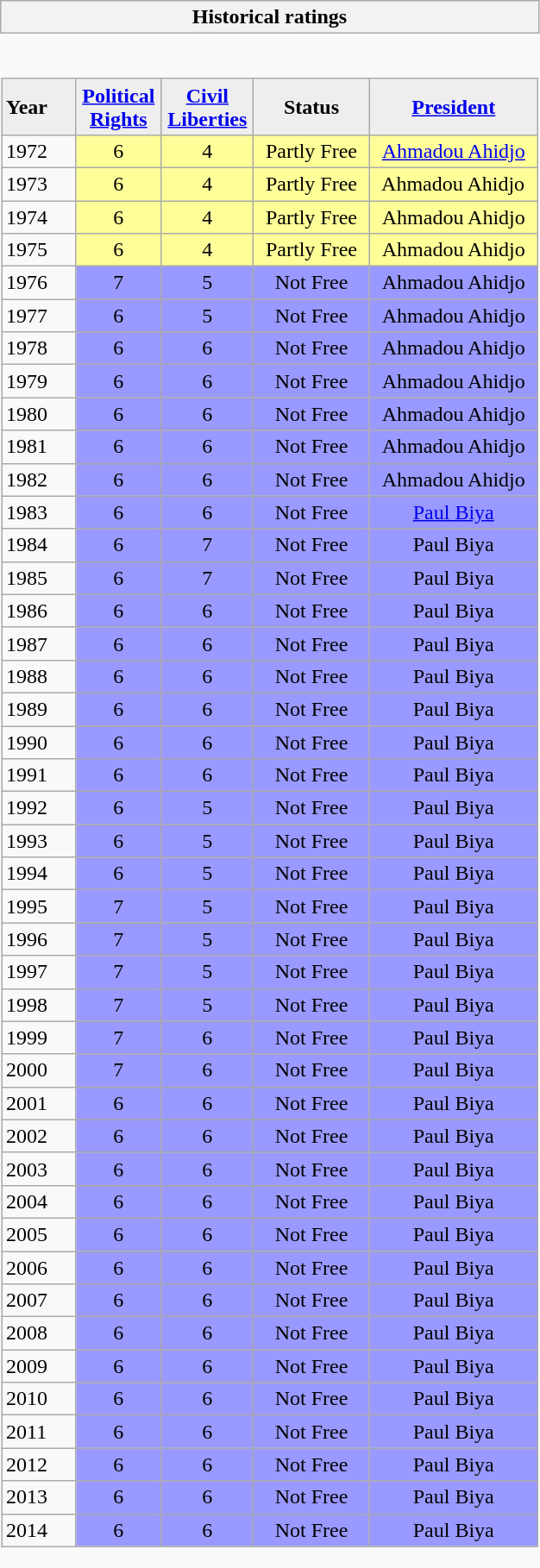<table class="wikitable collapsible collapsed" style="border:none; ">
<tr>
<th>Historical ratings</th>
</tr>
<tr>
<td style="padding:0; border:none;"><br><table class="wikitable sortable" width=100% style="border-collapse:collapse;">
<tr style="background:#eee; font-weight:bold; text-align:center;">
<td style="width:3em; text-align:left;">Year</td>
<td style="width:3em;"><a href='#'>Political Rights</a></td>
<td style="width:3em;"><a href='#'>Civil Liberties</a></td>
<td style="width:3em;">Status</td>
<td style="width:3em;"><a href='#'>President</a></td>
</tr>
<tr align=center>
<td align=left>1972</td>
<td style="background:#ff9;">6</td>
<td style="background:#ff9;">4</td>
<td style="background:#ff9;"> Partly Free </td>
<td style="background:#ff9;"><a href='#'>Ahmadou Ahidjo</a></td>
</tr>
<tr align=center>
<td align=left>1973</td>
<td style="background:#ff9;">6</td>
<td style="background:#ff9;">4</td>
<td style="background:#ff9;">Partly Free</td>
<td style="background:#ff9;"> Ahmadou Ahidjo </td>
</tr>
<tr align=center>
<td align=left>1974</td>
<td style="background:#ff9;">6</td>
<td style="background:#ff9;">4</td>
<td style="background:#ff9;">Partly Free</td>
<td style="background:#ff9;">Ahmadou Ahidjo</td>
</tr>
<tr align=center>
<td align=left>1975</td>
<td style="background:#ff9;">6</td>
<td style="background:#ff9;">4</td>
<td style="background:#ff9;">Partly Free</td>
<td style="background:#ff9;">Ahmadou Ahidjo</td>
</tr>
<tr align=center>
<td align=left>1976</td>
<td style="background:#99f;">7</td>
<td style="background:#99f;">5</td>
<td style="background:#99f;">Not Free</td>
<td style="background:#99f;">Ahmadou Ahidjo</td>
</tr>
<tr align=center>
<td align=left>1977</td>
<td style="background:#99f;">6</td>
<td style="background:#99f;">5</td>
<td style="background:#99f;">Not Free</td>
<td style="background:#99f;">Ahmadou Ahidjo</td>
</tr>
<tr align=center>
<td align=left>1978</td>
<td style="background:#99f;">6</td>
<td style="background:#99f;">6</td>
<td style="background:#99f;">Not Free</td>
<td style="background:#99f;">Ahmadou Ahidjo</td>
</tr>
<tr align=center>
<td align=left>1979</td>
<td style="background:#99f;">6</td>
<td style="background:#99f;">6</td>
<td style="background:#99f;">Not Free</td>
<td style="background:#99f;">Ahmadou Ahidjo</td>
</tr>
<tr align=center>
<td align=left>1980</td>
<td style="background:#99f;">6</td>
<td style="background:#99f;">6</td>
<td style="background:#99f;">Not Free</td>
<td style="background:#99f;">Ahmadou Ahidjo</td>
</tr>
<tr align=center>
<td align=left>1981</td>
<td style="background:#99f;">6</td>
<td style="background:#99f;">6</td>
<td style="background:#99f;">Not Free</td>
<td style="background:#99f;">Ahmadou Ahidjo</td>
</tr>
<tr align=center>
<td align=left>1982</td>
<td style="background:#99f;">6</td>
<td style="background:#99f;">6</td>
<td style="background:#99f;">Not Free</td>
<td style="background:#99f;">Ahmadou Ahidjo</td>
</tr>
<tr align=center>
<td align=left>1983</td>
<td style="background:#99f;">6</td>
<td style="background:#99f;">6</td>
<td style="background:#99f;">Not Free</td>
<td style="background:#99f;"><a href='#'>Paul Biya</a></td>
</tr>
<tr align=center>
<td align=left>1984</td>
<td style="background:#99f;">6</td>
<td style="background:#99f;">7</td>
<td style="background:#99f;">Not Free</td>
<td style="background:#99f;">Paul Biya</td>
</tr>
<tr align=center>
<td align=left>1985</td>
<td style="background:#99f;">6</td>
<td style="background:#99f;">7</td>
<td style="background:#99f;">Not Free</td>
<td style="background:#99f;">Paul Biya</td>
</tr>
<tr align=center>
<td align=left>1986</td>
<td style="background:#99f;">6</td>
<td style="background:#99f;">6</td>
<td style="background:#99f;">Not Free</td>
<td style="background:#99f;">Paul Biya</td>
</tr>
<tr align=center>
<td align=left>1987</td>
<td style="background:#99f;">6</td>
<td style="background:#99f;">6</td>
<td style="background:#99f;">Not Free</td>
<td style="background:#99f;">Paul Biya</td>
</tr>
<tr align=center>
<td align=left>1988</td>
<td style="background:#99f;">6</td>
<td style="background:#99f;">6</td>
<td style="background:#99f;">Not Free</td>
<td style="background:#99f;">Paul Biya</td>
</tr>
<tr align=center>
<td align=left>1989</td>
<td style="background:#99f;">6</td>
<td style="background:#99f;">6</td>
<td style="background:#99f;">Not Free</td>
<td style="background:#99f;">Paul Biya</td>
</tr>
<tr align=center>
<td align=left>1990</td>
<td style="background:#99f;">6</td>
<td style="background:#99f;">6</td>
<td style="background:#99f;">Not Free</td>
<td style="background:#99f;">Paul Biya</td>
</tr>
<tr align=center>
<td align=left>1991</td>
<td style="background:#99f;">6</td>
<td style="background:#99f;">6</td>
<td style="background:#99f;">Not Free</td>
<td style="background:#99f;">Paul Biya</td>
</tr>
<tr align=center>
<td align=left>1992</td>
<td style="background:#99f;">6</td>
<td style="background:#99f;">5</td>
<td style="background:#99f;">Not Free</td>
<td style="background:#99f;">Paul Biya</td>
</tr>
<tr align=center>
<td align=left>1993</td>
<td style="background:#99f;">6</td>
<td style="background:#99f;">5</td>
<td style="background:#99f;">Not Free</td>
<td style="background:#99f;">Paul Biya</td>
</tr>
<tr align=center>
<td align=left>1994</td>
<td style="background:#99f;">6</td>
<td style="background:#99f;">5</td>
<td style="background:#99f;">Not Free</td>
<td style="background:#99f;">Paul Biya</td>
</tr>
<tr align=center>
<td align=left>1995</td>
<td style="background:#99f;">7</td>
<td style="background:#99f;">5</td>
<td style="background:#99f;">Not Free</td>
<td style="background:#99f;">Paul Biya</td>
</tr>
<tr align=center>
<td align=left>1996</td>
<td style="background:#99f;">7</td>
<td style="background:#99f;">5</td>
<td style="background:#99f;">Not Free</td>
<td style="background:#99f;">Paul Biya</td>
</tr>
<tr align=center>
<td align=left>1997</td>
<td style="background:#99f;">7</td>
<td style="background:#99f;">5</td>
<td style="background:#99f;">Not Free</td>
<td style="background:#99f;">Paul Biya</td>
</tr>
<tr align=center>
<td align=left>1998</td>
<td style="background:#99f;">7</td>
<td style="background:#99f;">5</td>
<td style="background:#99f;">Not Free</td>
<td style="background:#99f;">Paul Biya</td>
</tr>
<tr align=center>
<td align=left>1999</td>
<td style="background:#99f;">7</td>
<td style="background:#99f;">6</td>
<td style="background:#99f;">Not Free</td>
<td style="background:#99f;">Paul Biya</td>
</tr>
<tr align=center>
<td align=left>2000</td>
<td style="background:#99f;">7</td>
<td style="background:#99f;">6</td>
<td style="background:#99f;">Not Free</td>
<td style="background:#99f;">Paul Biya</td>
</tr>
<tr align=center>
<td align=left>2001</td>
<td style="background:#99f;">6</td>
<td style="background:#99f;">6</td>
<td style="background:#99f;">Not Free</td>
<td style="background:#99f;">Paul Biya</td>
</tr>
<tr align=center>
<td align=left>2002</td>
<td style="background:#99f;">6</td>
<td style="background:#99f;">6</td>
<td style="background:#99f;">Not Free</td>
<td style="background:#99f;">Paul Biya</td>
</tr>
<tr align=center>
<td align=left>2003</td>
<td style="background:#99f;">6</td>
<td style="background:#99f;">6</td>
<td style="background:#99f;">Not Free</td>
<td style="background:#99f;">Paul Biya</td>
</tr>
<tr align=center>
<td align=left>2004</td>
<td style="background:#99f;">6</td>
<td style="background:#99f;">6</td>
<td style="background:#99f;">Not Free</td>
<td style="background:#99f;">Paul Biya</td>
</tr>
<tr align=center>
<td align=left>2005</td>
<td style="background:#99f;">6</td>
<td style="background:#99f;">6</td>
<td style="background:#99f;">Not Free</td>
<td style="background:#99f;">Paul Biya</td>
</tr>
<tr align=center>
<td align=left>2006</td>
<td style="background:#99f;">6</td>
<td style="background:#99f;">6</td>
<td style="background:#99f;">Not Free</td>
<td style="background:#99f;">Paul Biya</td>
</tr>
<tr align=center>
<td align=left>2007</td>
<td style="background:#99f;">6</td>
<td style="background:#99f;">6</td>
<td style="background:#99f;">Not Free</td>
<td style="background:#99f;">Paul Biya</td>
</tr>
<tr align=center>
<td align=left>2008</td>
<td style="background:#99f;">6</td>
<td style="background:#99f;">6</td>
<td style="background:#99f;">Not Free</td>
<td style="background:#99f;">Paul Biya</td>
</tr>
<tr align=center>
<td align=left>2009</td>
<td style="background:#99f;">6</td>
<td style="background:#99f;">6</td>
<td style="background:#99f;">Not Free</td>
<td style="background:#99f;">Paul Biya</td>
</tr>
<tr align=center>
<td align=left>2010</td>
<td style="background:#99f;">6</td>
<td style="background:#99f;">6</td>
<td style="background:#99f;">Not Free</td>
<td style="background:#99f;">Paul Biya</td>
</tr>
<tr align=center>
<td align=left>2011</td>
<td style="background:#99f;">6</td>
<td style="background:#99f;">6</td>
<td style="background:#99f;">Not Free</td>
<td style="background:#99f;">Paul Biya</td>
</tr>
<tr align=center>
<td align=left>2012</td>
<td style="background:#99f;">6</td>
<td style="background:#99f;">6</td>
<td style="background:#99f;">Not Free</td>
<td style="background:#99f;">Paul Biya</td>
</tr>
<tr align=center>
<td align=left>2013</td>
<td style="background:#99f;">6</td>
<td style="background:#99f;">6</td>
<td style="background:#99f;">Not Free</td>
<td style="background:#99f;">Paul Biya</td>
</tr>
<tr align=center>
<td align=left>2014</td>
<td style="background:#99f;">6</td>
<td style="background:#99f;">6</td>
<td style="background:#99f;">Not Free</td>
<td style="background:#99f;">Paul Biya</td>
</tr>
</table>
</td>
</tr>
</table>
